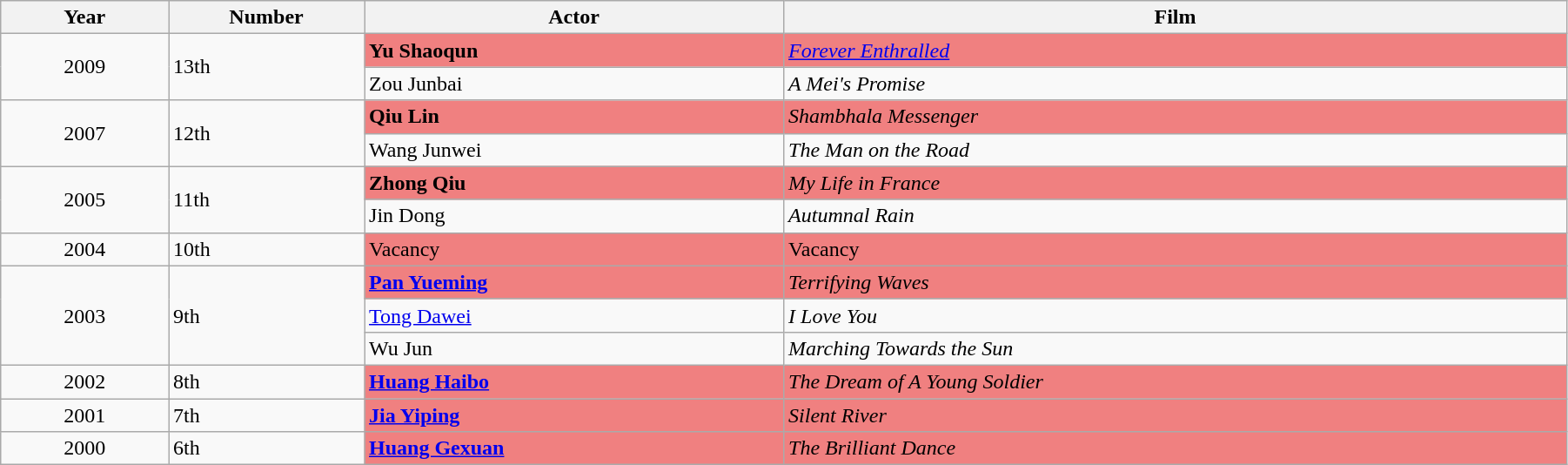<table class="wikitable" width="95%" align="center">
<tr>
<th width="6%">Year</th>
<th width="7%">Number</th>
<th width="15%">Actor</th>
<th width="28%">Film</th>
</tr>
<tr>
<td rowspan="2" style="text-align:center;">2009</td>
<td rowspan="2">13th</td>
<td style="background:#F08080;"><strong>Yu Shaoqun</strong></td>
<td style="background:#F08080;"><em><a href='#'>Forever Enthralled</a></em></td>
</tr>
<tr>
<td>Zou Junbai</td>
<td><em>A Mei's Promise</em></td>
</tr>
<tr>
<td rowspan="2" style="text-align:center;">2007</td>
<td rowspan="2">12th</td>
<td style="background:#F08080;"><strong>Qiu Lin</strong></td>
<td style="background:#F08080;"><em>Shambhala Messenger</em></td>
</tr>
<tr>
<td>Wang Junwei</td>
<td><em>The Man on the Road</em></td>
</tr>
<tr>
<td rowspan="2" style="text-align:center;">2005</td>
<td rowspan="2">11th</td>
<td style="background:#F08080;"><strong>Zhong Qiu</strong></td>
<td style="background:#F08080;"><em>My Life in France</em></td>
</tr>
<tr>
<td>Jin Dong</td>
<td><em>Autumnal Rain</em></td>
</tr>
<tr>
<td rowspan="1" style="text-align:center;">2004</td>
<td rowspan="1">10th</td>
<td style="background:#F08080;">Vacancy</td>
<td style="background:#F08080;">Vacancy</td>
</tr>
<tr>
<td rowspan="3" style="text-align:center;">2003</td>
<td rowspan="3">9th</td>
<td style="background:#F08080;"><strong><a href='#'>Pan Yueming</a></strong></td>
<td style="background:#F08080;"><em>Terrifying Waves</em></td>
</tr>
<tr>
<td><a href='#'>Tong Dawei</a></td>
<td><em>I Love You</em></td>
</tr>
<tr>
<td>Wu Jun</td>
<td><em>Marching Towards the Sun</em></td>
</tr>
<tr>
<td rowspan="1" style="text-align:center;">2002</td>
<td rowspan="1">8th</td>
<td style="background:#F08080;"><strong><a href='#'>Huang Haibo</a></strong></td>
<td style="background:#F08080;"><em>The Dream of A Young Soldier</em></td>
</tr>
<tr>
<td rowspan="1" style="text-align:center;">2001</td>
<td rowspan="1">7th</td>
<td style="background:#F08080;"><strong><a href='#'>Jia Yiping</a></strong></td>
<td style="background:#F08080;"><em>Silent River</em></td>
</tr>
<tr>
<td rowspan="1" style="text-align:center;">2000</td>
<td rowspan="1">6th</td>
<td style="background:#F08080;"><strong><a href='#'>Huang Gexuan</a></strong></td>
<td style="background:#F08080;"><em>The Brilliant Dance</em></td>
</tr>
</table>
